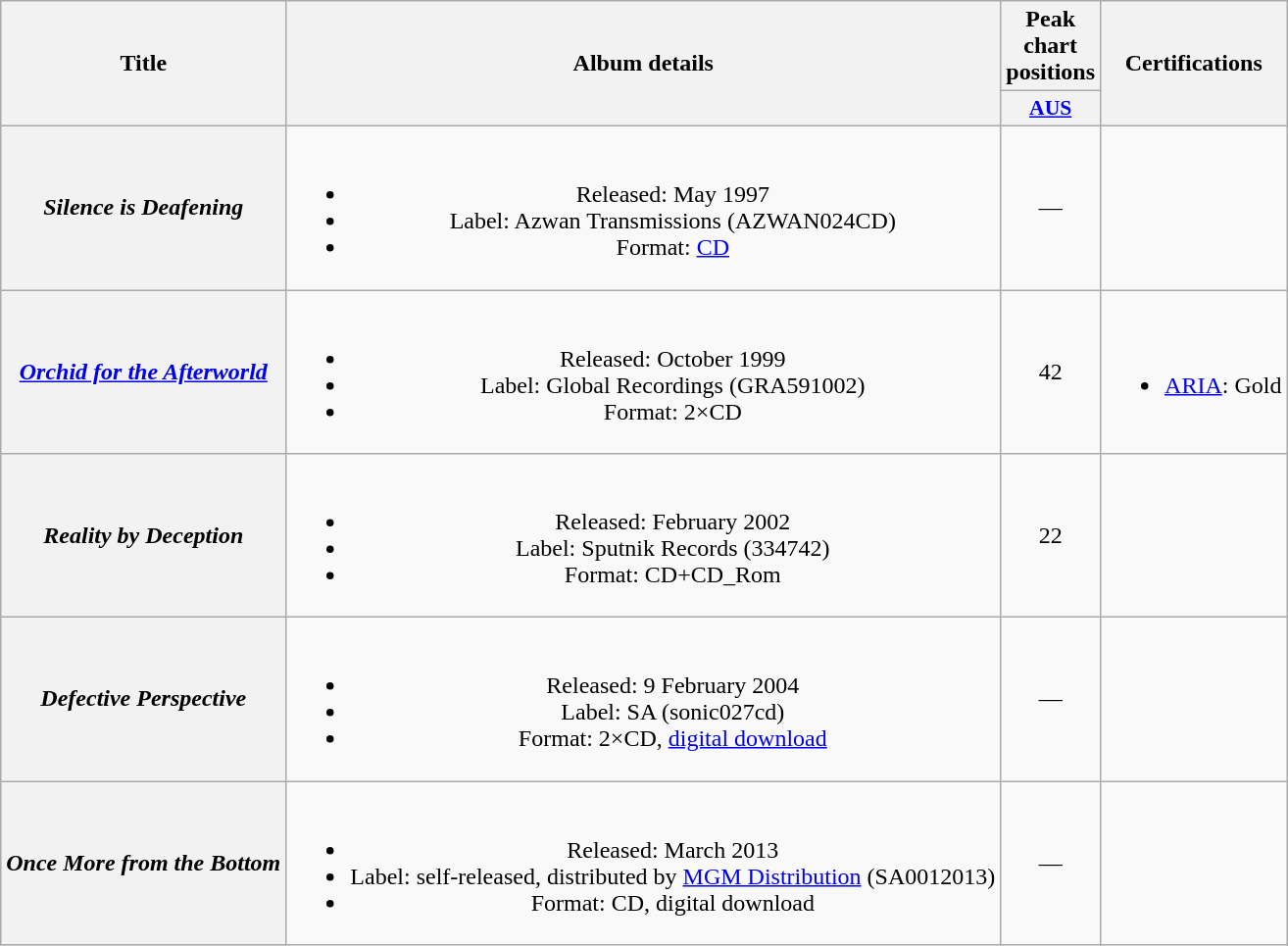<table class="wikitable plainrowheaders" style="text-align:center;">
<tr>
<th scope="col" rowspan="2">Title</th>
<th scope="col" rowspan="2">Album details</th>
<th scope="col" colspan="1">Peak chart positions</th>
<th scope="col" rowspan="2">Certifications</th>
</tr>
<tr>
<th scope="col" style="width:3em;font-size:90%;"><a href='#'>AUS</a><br></th>
</tr>
<tr>
<th scope="row"><em>Silence is Deafening</em></th>
<td><br><ul><li>Released: May 1997</li><li>Label: Azwan Transmissions (AZWAN024CD)</li><li>Format: <a href='#'>CD</a></li></ul></td>
<td>—</td>
<td></td>
</tr>
<tr>
<th scope="row"><em><a href='#'>Orchid for the Afterworld</a></em></th>
<td><br><ul><li>Released: October 1999</li><li>Label: Global Recordings (GRA591002)</li><li>Format: 2×CD</li></ul></td>
<td>42</td>
<td><br><ul><li><a href='#'>ARIA</a>: Gold</li></ul></td>
</tr>
<tr>
<th scope="row"><em>Reality by Deception</em></th>
<td><br><ul><li>Released: February 2002</li><li>Label: Sputnik Records (334742)</li><li>Format: CD+CD_Rom</li></ul></td>
<td>22</td>
<td></td>
</tr>
<tr>
<th scope="row"><em>Defective Perspective</em></th>
<td><br><ul><li>Released: 9 February 2004</li><li>Label: SA (sonic027cd)</li><li>Format: 2×CD, <a href='#'>digital download</a></li></ul></td>
<td>—</td>
<td></td>
</tr>
<tr>
<th scope="row"><em>Once More from the Bottom</em></th>
<td><br><ul><li>Released: March 2013</li><li>Label: self-released, distributed by <a href='#'>MGM Distribution</a> (SA0012013)</li><li>Format: CD, digital download</li></ul></td>
<td>—</td>
<td></td>
</tr>
</table>
